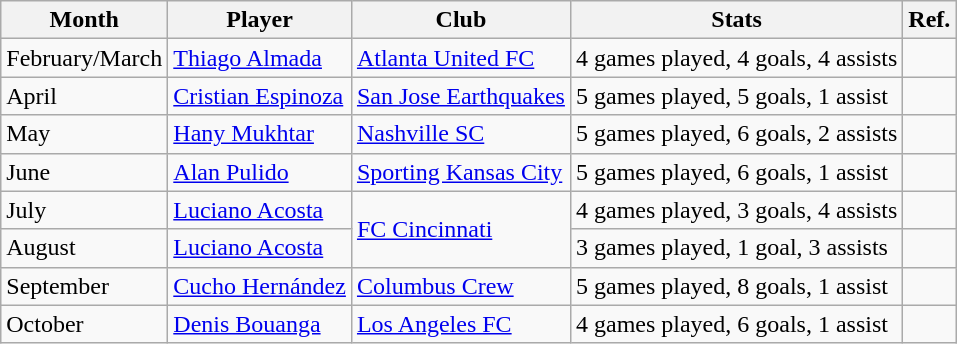<table class="wikitable">
<tr>
<th>Month</th>
<th>Player</th>
<th>Club</th>
<th>Stats</th>
<th>Ref.</th>
</tr>
<tr>
<td>February/March</td>
<td> <a href='#'>Thiago Almada</a></td>
<td><a href='#'>Atlanta United FC</a></td>
<td>4 games played, 4 goals, 4 assists</td>
<td align=center></td>
</tr>
<tr>
<td>April</td>
<td> <a href='#'>Cristian Espinoza</a></td>
<td><a href='#'>San Jose Earthquakes</a></td>
<td>5 games played, 5 goals, 1 assist</td>
<td align=center></td>
</tr>
<tr>
<td>May</td>
<td> <a href='#'>Hany Mukhtar</a></td>
<td><a href='#'>Nashville SC</a></td>
<td>5 games played, 6 goals, 2 assists</td>
<td align=center></td>
</tr>
<tr>
<td>June</td>
<td> <a href='#'>Alan Pulido</a></td>
<td><a href='#'>Sporting Kansas City</a></td>
<td>5 games played, 6 goals, 1 assist</td>
<td align=center></td>
</tr>
<tr>
<td>July</td>
<td> <a href='#'>Luciano Acosta</a></td>
<td rowspan=2><a href='#'>FC Cincinnati</a></td>
<td>4 games played, 3 goals, 4 assists</td>
<td align=center></td>
</tr>
<tr>
<td>August</td>
<td> <a href='#'>Luciano Acosta</a></td>
<td>3 games played, 1 goal, 3 assists</td>
<td align=center></td>
</tr>
<tr>
<td>September</td>
<td> <a href='#'>Cucho Hernández</a></td>
<td><a href='#'>Columbus Crew</a></td>
<td>5 games played, 8 goals, 1 assist</td>
<td align=center></td>
</tr>
<tr>
<td>October</td>
<td> <a href='#'>Denis Bouanga</a></td>
<td><a href='#'>Los Angeles FC</a></td>
<td>4 games played, 6 goals, 1 assist</td>
<td align=center></td>
</tr>
</table>
